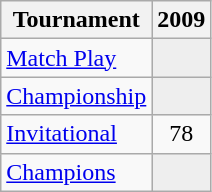<table class="wikitable" style="text-align:center;">
<tr>
<th>Tournament</th>
<th>2009</th>
</tr>
<tr>
<td align="left"><a href='#'>Match Play</a></td>
<td style="background:#eeeeee;"></td>
</tr>
<tr>
<td align="left"><a href='#'>Championship</a></td>
<td style="background:#eeeeee;"></td>
</tr>
<tr>
<td align="left"><a href='#'>Invitational</a></td>
<td>78</td>
</tr>
<tr>
<td align="left"><a href='#'>Champions</a></td>
<td style="background:#eeeeee;"></td>
</tr>
</table>
